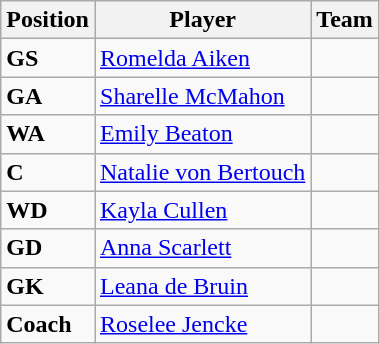<table class="wikitable collapsible">
<tr>
<th>Position</th>
<th>Player</th>
<th>Team</th>
</tr>
<tr>
<td><strong>GS</strong></td>
<td> <a href='#'>Romelda Aiken</a></td>
<td></td>
</tr>
<tr>
<td><strong>GA</strong></td>
<td> <a href='#'>Sharelle McMahon</a></td>
<td></td>
</tr>
<tr>
<td><strong>WA</strong></td>
<td> <a href='#'>Emily Beaton</a></td>
<td></td>
</tr>
<tr>
<td><strong>C</strong></td>
<td> <a href='#'>Natalie von Bertouch</a></td>
<td></td>
</tr>
<tr>
<td><strong>WD</strong></td>
<td> <a href='#'>Kayla Cullen</a></td>
<td></td>
</tr>
<tr>
<td><strong>GD</strong></td>
<td> <a href='#'>Anna Scarlett</a></td>
<td></td>
</tr>
<tr>
<td><strong>GK</strong></td>
<td> <a href='#'>Leana de Bruin</a></td>
<td></td>
</tr>
<tr>
<td><strong>Coach</strong></td>
<td> <a href='#'>Roselee Jencke</a></td>
<td></td>
</tr>
</table>
